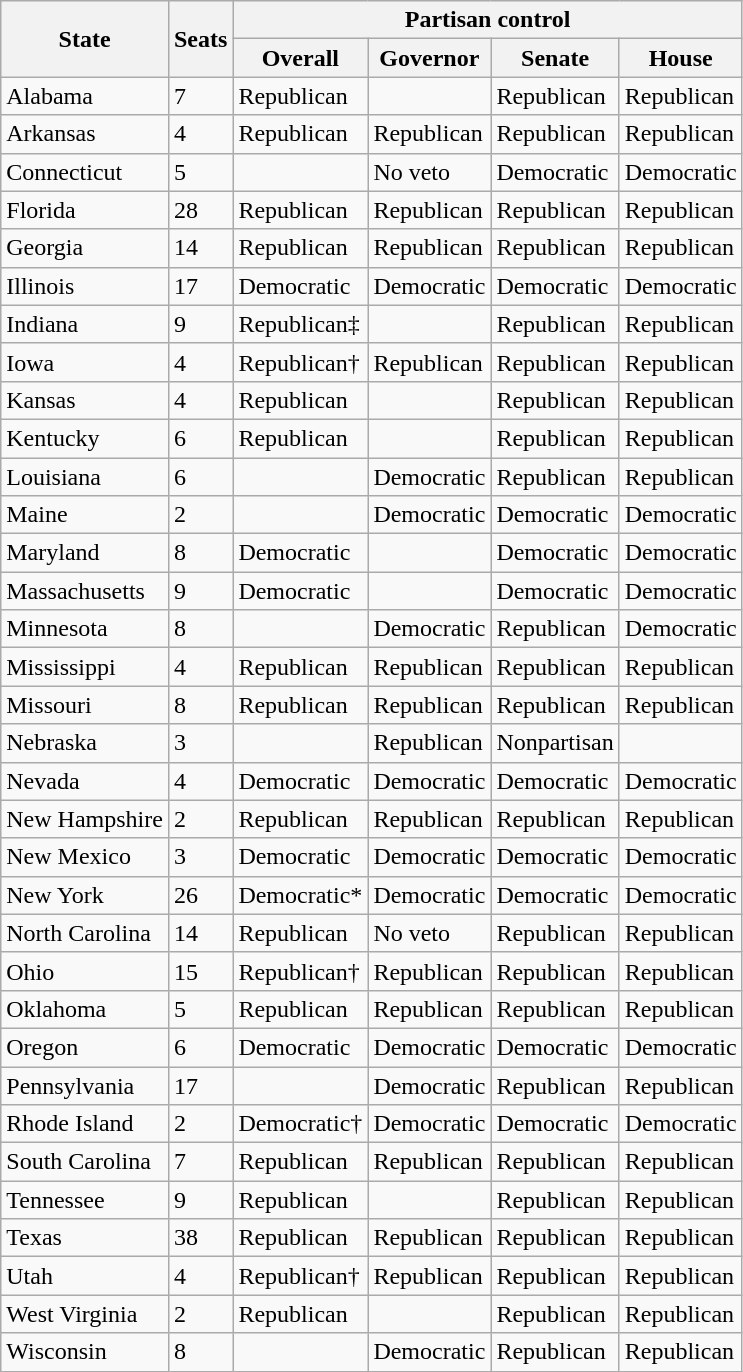<table class="sortable wikitable sticky-header-multi col2center">
<tr>
<th rowspan=2>State</th>
<th rowspan=2>Seats</th>
<th colspan=4>Partisan control</th>
</tr>
<tr>
<th>Overall</th>
<th>Governor</th>
<th>Senate</th>
<th>House</th>
</tr>
<tr>
<td>Alabama</td>
<td>7</td>
<td>Republican</td>
<td></td>
<td>Republican</td>
<td>Republican</td>
</tr>
<tr>
<td>Arkansas</td>
<td>4</td>
<td>Republican</td>
<td>Republican</td>
<td>Republican</td>
<td>Republican</td>
</tr>
<tr>
<td>Connecticut</td>
<td>5</td>
<td></td>
<td>No veto</td>
<td>Democratic</td>
<td>Democratic</td>
</tr>
<tr>
<td>Florida</td>
<td>28</td>
<td>Republican</td>
<td>Republican</td>
<td>Republican</td>
<td>Republican</td>
</tr>
<tr>
<td>Georgia</td>
<td>14</td>
<td>Republican</td>
<td>Republican</td>
<td>Republican</td>
<td>Republican</td>
</tr>
<tr>
<td>Illinois</td>
<td>17</td>
<td>Democratic</td>
<td>Democratic</td>
<td>Democratic</td>
<td>Democratic</td>
</tr>
<tr>
<td>Indiana</td>
<td>9</td>
<td>Republican‡</td>
<td></td>
<td>Republican</td>
<td>Republican</td>
</tr>
<tr>
<td>Iowa</td>
<td>4</td>
<td>Republican†</td>
<td>Republican</td>
<td>Republican</td>
<td>Republican</td>
</tr>
<tr>
<td>Kansas</td>
<td>4</td>
<td>Republican</td>
<td></td>
<td>Republican</td>
<td>Republican</td>
</tr>
<tr>
<td>Kentucky</td>
<td>6</td>
<td>Republican</td>
<td></td>
<td>Republican</td>
<td>Republican</td>
</tr>
<tr>
<td>Louisiana</td>
<td>6</td>
<td></td>
<td>Democratic</td>
<td>Republican</td>
<td>Republican</td>
</tr>
<tr>
<td>Maine</td>
<td>2</td>
<td></td>
<td>Democratic</td>
<td>Democratic</td>
<td>Democratic</td>
</tr>
<tr>
<td>Maryland</td>
<td>8</td>
<td>Democratic</td>
<td></td>
<td>Democratic</td>
<td>Democratic</td>
</tr>
<tr>
<td>Massachusetts</td>
<td>9</td>
<td>Democratic</td>
<td></td>
<td>Democratic</td>
<td>Democratic</td>
</tr>
<tr>
<td>Minnesota</td>
<td>8</td>
<td></td>
<td>Democratic</td>
<td>Republican</td>
<td>Democratic</td>
</tr>
<tr>
<td>Mississippi</td>
<td>4</td>
<td>Republican</td>
<td>Republican</td>
<td>Republican</td>
<td>Republican</td>
</tr>
<tr>
<td>Missouri</td>
<td>8</td>
<td>Republican</td>
<td>Republican</td>
<td>Republican</td>
<td>Republican</td>
</tr>
<tr>
<td>Nebraska</td>
<td>3</td>
<td></td>
<td>Republican</td>
<td>Nonpartisan</td>
</tr>
<tr>
<td>Nevada</td>
<td>4</td>
<td>Democratic</td>
<td>Democratic</td>
<td>Democratic</td>
<td>Democratic</td>
</tr>
<tr>
<td>New Hampshire</td>
<td>2</td>
<td>Republican</td>
<td>Republican</td>
<td>Republican</td>
<td>Republican</td>
</tr>
<tr>
<td>New Mexico</td>
<td>3</td>
<td>Democratic</td>
<td>Democratic</td>
<td>Democratic</td>
<td>Democratic</td>
</tr>
<tr>
<td>New York</td>
<td>26</td>
<td>Democratic*</td>
<td>Democratic</td>
<td>Democratic</td>
<td>Democratic</td>
</tr>
<tr>
<td>North Carolina</td>
<td>14</td>
<td>Republican</td>
<td>No veto</td>
<td>Republican</td>
<td>Republican</td>
</tr>
<tr>
<td>Ohio</td>
<td>15</td>
<td>Republican†</td>
<td>Republican</td>
<td>Republican</td>
<td>Republican</td>
</tr>
<tr>
<td>Oklahoma</td>
<td>5</td>
<td>Republican</td>
<td>Republican</td>
<td>Republican</td>
<td>Republican</td>
</tr>
<tr>
<td>Oregon</td>
<td>6</td>
<td>Democratic</td>
<td>Democratic</td>
<td>Democratic</td>
<td>Democratic</td>
</tr>
<tr>
<td>Pennsylvania</td>
<td>17</td>
<td></td>
<td>Democratic</td>
<td>Republican</td>
<td>Republican</td>
</tr>
<tr>
<td>Rhode Island</td>
<td>2</td>
<td>Democratic†</td>
<td>Democratic</td>
<td>Democratic</td>
<td>Democratic</td>
</tr>
<tr>
<td>South Carolina</td>
<td>7</td>
<td>Republican</td>
<td>Republican</td>
<td>Republican</td>
<td>Republican</td>
</tr>
<tr>
<td>Tennessee</td>
<td>9</td>
<td>Republican</td>
<td></td>
<td>Republican</td>
<td>Republican</td>
</tr>
<tr>
<td>Texas</td>
<td>38</td>
<td>Republican</td>
<td>Republican</td>
<td>Republican</td>
<td>Republican</td>
</tr>
<tr>
<td>Utah</td>
<td>4</td>
<td>Republican†</td>
<td>Republican</td>
<td>Republican</td>
<td>Republican</td>
</tr>
<tr>
<td>West Virginia</td>
<td>2</td>
<td>Republican</td>
<td></td>
<td>Republican</td>
<td>Republican</td>
</tr>
<tr>
<td>Wisconsin</td>
<td>8</td>
<td></td>
<td>Democratic</td>
<td>Republican</td>
<td>Republican</td>
</tr>
</table>
